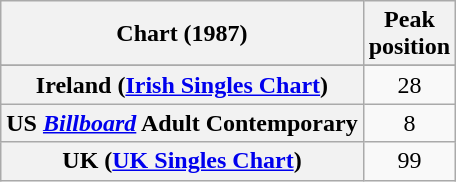<table class="wikitable sortable plainrowheaders" style="text-align:center">
<tr>
<th>Chart (1987)</th>
<th>Peak<br>position</th>
</tr>
<tr>
</tr>
<tr>
<th scope="row">Ireland (<a href='#'>Irish Singles Chart</a>)</th>
<td>28</td>
</tr>
<tr>
<th scope="row">US <em><a href='#'>Billboard</a></em> Adult Contemporary</th>
<td>8</td>
</tr>
<tr>
<th scope="row">UK (<a href='#'>UK Singles Chart</a>)</th>
<td>99</td>
</tr>
</table>
